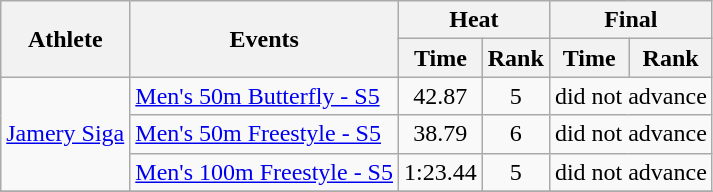<table class=wikitable>
<tr>
<th rowspan="2">Athlete</th>
<th rowspan="2">Events</th>
<th colspan="2">Heat</th>
<th colspan="2">Final</th>
</tr>
<tr>
<th>Time</th>
<th>Rank</th>
<th>Time</th>
<th>Rank</th>
</tr>
<tr>
<td rowspan="3"><a href='#'>Jamery Siga</a></td>
<td><a href='#'>Men's 50m Butterfly - S5</a></td>
<td align="center">42.87</td>
<td align="center">5</td>
<td align="center" colspan="2">did not advance</td>
</tr>
<tr>
<td><a href='#'>Men's 50m Freestyle - S5</a></td>
<td align="center">38.79</td>
<td align="center">6</td>
<td align="center" colspan="2">did not advance</td>
</tr>
<tr>
<td><a href='#'>Men's 100m Freestyle - S5</a></td>
<td align="center">1:23.44</td>
<td align="center">5</td>
<td align="center" colspan="2">did not advance</td>
</tr>
<tr>
</tr>
</table>
